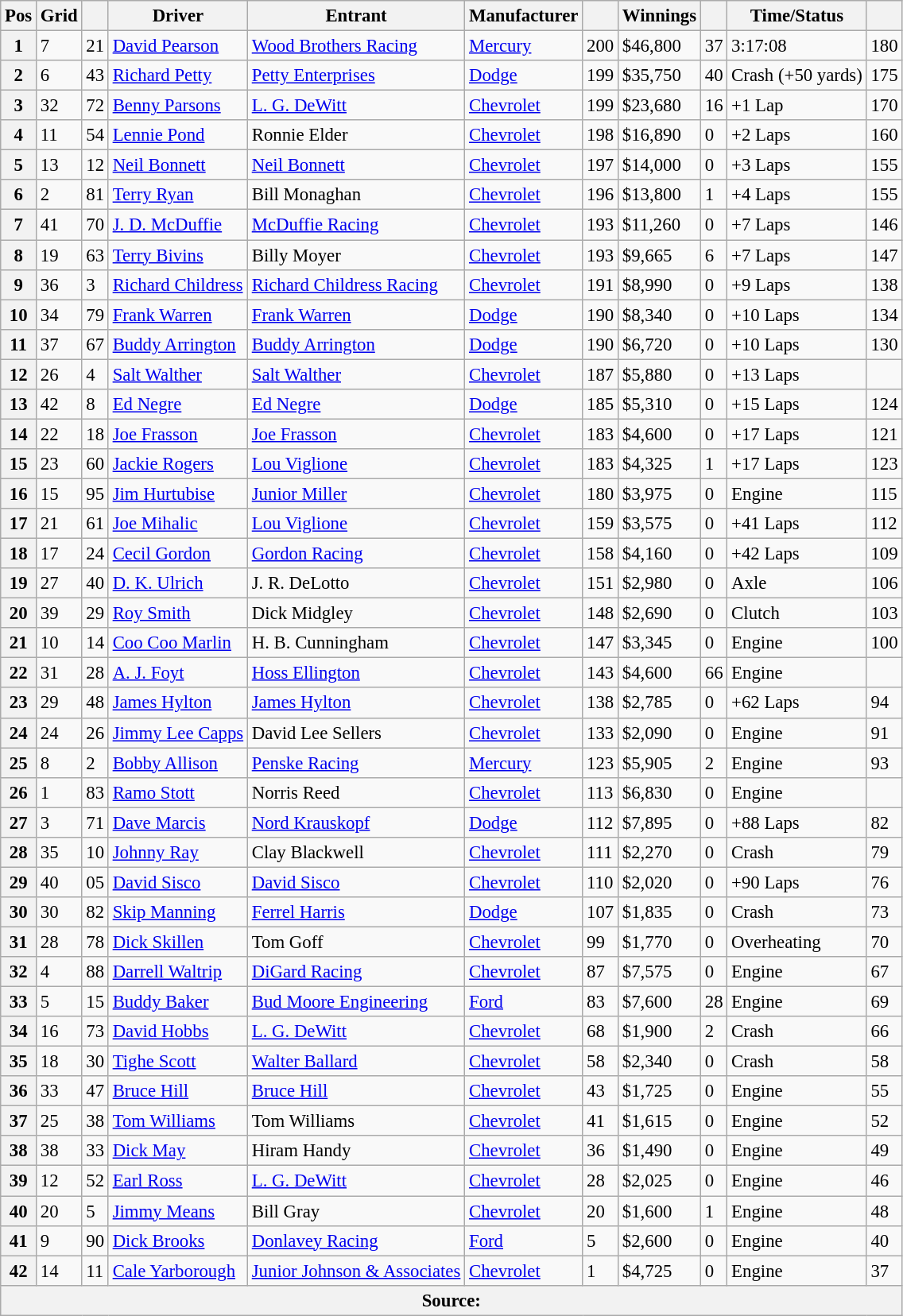<table class="sortable wikitable" style="font-size:95%">
<tr>
<th>Pos</th>
<th>Grid</th>
<th></th>
<th>Driver</th>
<th>Entrant</th>
<th>Manufacturer</th>
<th></th>
<th>Winnings</th>
<th></th>
<th>Time/Status</th>
<th></th>
</tr>
<tr>
<th>1</th>
<td>7</td>
<td>21</td>
<td><a href='#'>David Pearson</a></td>
<td><a href='#'>Wood Brothers Racing</a></td>
<td><a href='#'>Mercury</a></td>
<td>200</td>
<td>$46,800</td>
<td>37</td>
<td>3:17:08</td>
<td>180</td>
</tr>
<tr>
<th>2</th>
<td>6</td>
<td>43</td>
<td><a href='#'>Richard Petty</a></td>
<td><a href='#'>Petty Enterprises</a></td>
<td><a href='#'>Dodge</a></td>
<td>199</td>
<td>$35,750</td>
<td>40</td>
<td>Crash (+50 yards)</td>
<td>175</td>
</tr>
<tr>
<th>3</th>
<td>32</td>
<td>72</td>
<td><a href='#'>Benny Parsons</a></td>
<td><a href='#'>L. G. DeWitt</a></td>
<td><a href='#'>Chevrolet</a></td>
<td>199</td>
<td>$23,680</td>
<td>16</td>
<td>+1 Lap</td>
<td>170</td>
</tr>
<tr>
<th>4</th>
<td>11</td>
<td>54</td>
<td><a href='#'>Lennie Pond</a></td>
<td>Ronnie Elder</td>
<td><a href='#'>Chevrolet</a></td>
<td>198</td>
<td>$16,890</td>
<td>0</td>
<td>+2 Laps</td>
<td>160</td>
</tr>
<tr>
<th>5</th>
<td>13</td>
<td>12</td>
<td><a href='#'>Neil Bonnett</a></td>
<td><a href='#'>Neil Bonnett</a></td>
<td><a href='#'>Chevrolet</a></td>
<td>197</td>
<td>$14,000</td>
<td>0</td>
<td>+3 Laps</td>
<td>155</td>
</tr>
<tr>
<th>6</th>
<td>2</td>
<td>81</td>
<td><a href='#'>Terry Ryan</a></td>
<td>Bill Monaghan</td>
<td><a href='#'>Chevrolet</a></td>
<td>196</td>
<td>$13,800</td>
<td>1</td>
<td>+4 Laps</td>
<td>155</td>
</tr>
<tr>
<th>7</th>
<td>41</td>
<td>70</td>
<td><a href='#'>J. D. McDuffie</a></td>
<td><a href='#'>McDuffie Racing</a></td>
<td><a href='#'>Chevrolet</a></td>
<td>193</td>
<td>$11,260</td>
<td>0</td>
<td>+7 Laps</td>
<td>146</td>
</tr>
<tr>
<th>8</th>
<td>19</td>
<td>63</td>
<td><a href='#'>Terry Bivins</a></td>
<td>Billy Moyer</td>
<td><a href='#'>Chevrolet</a></td>
<td>193</td>
<td>$9,665</td>
<td>6</td>
<td>+7 Laps</td>
<td>147</td>
</tr>
<tr>
<th>9</th>
<td>36</td>
<td>3</td>
<td><a href='#'>Richard Childress</a></td>
<td><a href='#'>Richard Childress Racing</a></td>
<td><a href='#'>Chevrolet</a></td>
<td>191</td>
<td>$8,990</td>
<td>0</td>
<td>+9 Laps</td>
<td>138</td>
</tr>
<tr>
<th>10</th>
<td>34</td>
<td>79</td>
<td><a href='#'>Frank Warren</a></td>
<td><a href='#'>Frank Warren</a></td>
<td><a href='#'>Dodge</a></td>
<td>190</td>
<td>$8,340</td>
<td>0</td>
<td>+10 Laps</td>
<td>134</td>
</tr>
<tr>
<th>11</th>
<td>37</td>
<td>67</td>
<td><a href='#'>Buddy Arrington</a></td>
<td><a href='#'>Buddy Arrington</a></td>
<td><a href='#'>Dodge</a></td>
<td>190</td>
<td>$6,720</td>
<td>0</td>
<td>+10 Laps</td>
<td>130</td>
</tr>
<tr>
<th>12</th>
<td>26</td>
<td>4</td>
<td><a href='#'>Salt Walther</a></td>
<td><a href='#'>Salt Walther</a></td>
<td><a href='#'>Chevrolet</a></td>
<td>187</td>
<td>$5,880</td>
<td>0</td>
<td>+13 Laps</td>
<td></td>
</tr>
<tr>
<th>13</th>
<td>42</td>
<td>8</td>
<td><a href='#'>Ed Negre</a></td>
<td><a href='#'>Ed Negre</a></td>
<td><a href='#'>Dodge</a></td>
<td>185</td>
<td>$5,310</td>
<td>0</td>
<td>+15 Laps</td>
<td>124</td>
</tr>
<tr>
<th>14</th>
<td>22</td>
<td>18</td>
<td><a href='#'>Joe Frasson</a></td>
<td><a href='#'>Joe Frasson</a></td>
<td><a href='#'>Chevrolet</a></td>
<td>183</td>
<td>$4,600</td>
<td>0</td>
<td>+17 Laps</td>
<td>121</td>
</tr>
<tr>
<th>15</th>
<td>23</td>
<td>60</td>
<td><a href='#'>Jackie Rogers</a></td>
<td><a href='#'>Lou Viglione</a></td>
<td><a href='#'>Chevrolet</a></td>
<td>183</td>
<td>$4,325</td>
<td>1</td>
<td>+17 Laps</td>
<td>123</td>
</tr>
<tr>
<th>16</th>
<td>15</td>
<td>95</td>
<td><a href='#'>Jim Hurtubise</a></td>
<td><a href='#'>Junior Miller</a></td>
<td><a href='#'>Chevrolet</a></td>
<td>180</td>
<td>$3,975</td>
<td>0</td>
<td>Engine</td>
<td>115</td>
</tr>
<tr>
<th>17</th>
<td>21</td>
<td>61</td>
<td><a href='#'>Joe Mihalic</a></td>
<td><a href='#'>Lou Viglione</a></td>
<td><a href='#'>Chevrolet</a></td>
<td>159</td>
<td>$3,575</td>
<td>0</td>
<td>+41 Laps</td>
<td>112</td>
</tr>
<tr>
<th>18</th>
<td>17</td>
<td>24</td>
<td><a href='#'>Cecil Gordon</a></td>
<td><a href='#'>Gordon Racing</a></td>
<td><a href='#'>Chevrolet</a></td>
<td>158</td>
<td>$4,160</td>
<td>0</td>
<td>+42 Laps</td>
<td>109</td>
</tr>
<tr>
<th>19</th>
<td>27</td>
<td>40</td>
<td><a href='#'>D. K. Ulrich</a></td>
<td>J. R. DeLotto</td>
<td><a href='#'>Chevrolet</a></td>
<td>151</td>
<td>$2,980</td>
<td>0</td>
<td>Axle</td>
<td>106</td>
</tr>
<tr>
<th>20</th>
<td>39</td>
<td>29</td>
<td><a href='#'>Roy Smith</a></td>
<td>Dick Midgley</td>
<td><a href='#'>Chevrolet</a></td>
<td>148</td>
<td>$2,690</td>
<td>0</td>
<td>Clutch</td>
<td>103</td>
</tr>
<tr>
<th>21</th>
<td>10</td>
<td>14</td>
<td><a href='#'>Coo Coo Marlin</a></td>
<td>H. B. Cunningham</td>
<td><a href='#'>Chevrolet</a></td>
<td>147</td>
<td>$3,345</td>
<td>0</td>
<td>Engine</td>
<td>100</td>
</tr>
<tr>
<th>22</th>
<td>31</td>
<td>28</td>
<td><a href='#'>A. J. Foyt</a></td>
<td><a href='#'>Hoss Ellington</a></td>
<td><a href='#'>Chevrolet</a></td>
<td>143</td>
<td>$4,600</td>
<td>66</td>
<td>Engine</td>
<td></td>
</tr>
<tr>
<th>23</th>
<td>29</td>
<td>48</td>
<td><a href='#'>James Hylton</a></td>
<td><a href='#'>James Hylton</a></td>
<td><a href='#'>Chevrolet</a></td>
<td>138</td>
<td>$2,785</td>
<td>0</td>
<td>+62 Laps</td>
<td>94</td>
</tr>
<tr>
<th>24</th>
<td>24</td>
<td>26</td>
<td><a href='#'>Jimmy Lee Capps</a></td>
<td>David Lee Sellers</td>
<td><a href='#'>Chevrolet</a></td>
<td>133</td>
<td>$2,090</td>
<td>0</td>
<td>Engine</td>
<td>91</td>
</tr>
<tr>
<th>25</th>
<td>8</td>
<td>2</td>
<td><a href='#'>Bobby Allison</a></td>
<td><a href='#'>Penske Racing</a></td>
<td><a href='#'>Mercury</a></td>
<td>123</td>
<td>$5,905</td>
<td>2</td>
<td>Engine</td>
<td>93</td>
</tr>
<tr>
<th>26</th>
<td>1</td>
<td>83</td>
<td><a href='#'>Ramo Stott</a></td>
<td>Norris Reed</td>
<td><a href='#'>Chevrolet</a></td>
<td>113</td>
<td>$6,830</td>
<td>0</td>
<td>Engine</td>
<td></td>
</tr>
<tr>
<th>27</th>
<td>3</td>
<td>71</td>
<td><a href='#'>Dave Marcis</a></td>
<td><a href='#'>Nord Krauskopf</a></td>
<td><a href='#'>Dodge</a></td>
<td>112</td>
<td>$7,895</td>
<td>0</td>
<td>+88 Laps</td>
<td>82</td>
</tr>
<tr>
<th>28</th>
<td>35</td>
<td>10</td>
<td><a href='#'>Johnny Ray</a></td>
<td>Clay Blackwell</td>
<td><a href='#'>Chevrolet</a></td>
<td>111</td>
<td>$2,270</td>
<td>0</td>
<td>Crash</td>
<td>79</td>
</tr>
<tr>
<th>29</th>
<td>40</td>
<td>05</td>
<td><a href='#'>David Sisco</a></td>
<td><a href='#'>David Sisco</a></td>
<td><a href='#'>Chevrolet</a></td>
<td>110</td>
<td>$2,020</td>
<td>0</td>
<td>+90 Laps</td>
<td>76</td>
</tr>
<tr>
<th>30</th>
<td>30</td>
<td>82</td>
<td><a href='#'>Skip Manning</a></td>
<td><a href='#'>Ferrel Harris</a></td>
<td><a href='#'>Dodge</a></td>
<td>107</td>
<td>$1,835</td>
<td>0</td>
<td>Crash</td>
<td>73</td>
</tr>
<tr>
<th>31</th>
<td>28</td>
<td>78</td>
<td><a href='#'>Dick Skillen</a></td>
<td>Tom Goff</td>
<td><a href='#'>Chevrolet</a></td>
<td>99</td>
<td>$1,770</td>
<td>0</td>
<td>Overheating</td>
<td>70</td>
</tr>
<tr>
<th>32</th>
<td>4</td>
<td>88</td>
<td><a href='#'>Darrell Waltrip</a></td>
<td><a href='#'>DiGard Racing</a></td>
<td><a href='#'>Chevrolet</a></td>
<td>87</td>
<td>$7,575</td>
<td>0</td>
<td>Engine</td>
<td>67</td>
</tr>
<tr>
<th>33</th>
<td>5</td>
<td>15</td>
<td><a href='#'>Buddy Baker</a></td>
<td><a href='#'>Bud Moore Engineering</a></td>
<td><a href='#'>Ford</a></td>
<td>83</td>
<td>$7,600</td>
<td>28</td>
<td>Engine</td>
<td>69</td>
</tr>
<tr>
<th>34</th>
<td>16</td>
<td>73</td>
<td><a href='#'>David Hobbs</a></td>
<td><a href='#'>L. G. DeWitt</a></td>
<td><a href='#'>Chevrolet</a></td>
<td>68</td>
<td>$1,900</td>
<td>2</td>
<td>Crash</td>
<td>66</td>
</tr>
<tr>
<th>35</th>
<td>18</td>
<td>30</td>
<td><a href='#'>Tighe Scott</a></td>
<td><a href='#'>Walter Ballard</a></td>
<td><a href='#'>Chevrolet</a></td>
<td>58</td>
<td>$2,340</td>
<td>0</td>
<td>Crash</td>
<td>58</td>
</tr>
<tr>
<th>36</th>
<td>33</td>
<td>47</td>
<td><a href='#'>Bruce Hill</a></td>
<td><a href='#'>Bruce Hill</a></td>
<td><a href='#'>Chevrolet</a></td>
<td>43</td>
<td>$1,725</td>
<td>0</td>
<td>Engine</td>
<td>55</td>
</tr>
<tr>
<th>37</th>
<td>25</td>
<td>38</td>
<td><a href='#'>Tom Williams</a></td>
<td>Tom Williams</td>
<td><a href='#'>Chevrolet</a></td>
<td>41</td>
<td>$1,615</td>
<td>0</td>
<td>Engine</td>
<td>52</td>
</tr>
<tr>
<th>38</th>
<td>38</td>
<td>33</td>
<td><a href='#'>Dick May</a></td>
<td>Hiram Handy</td>
<td><a href='#'>Chevrolet</a></td>
<td>36</td>
<td>$1,490</td>
<td>0</td>
<td>Engine</td>
<td>49</td>
</tr>
<tr>
<th>39</th>
<td>12</td>
<td>52</td>
<td><a href='#'>Earl Ross</a></td>
<td><a href='#'>L. G. DeWitt</a></td>
<td><a href='#'>Chevrolet</a></td>
<td>28</td>
<td>$2,025</td>
<td>0</td>
<td>Engine</td>
<td>46</td>
</tr>
<tr>
<th>40</th>
<td>20</td>
<td>5</td>
<td><a href='#'>Jimmy Means</a></td>
<td>Bill Gray</td>
<td><a href='#'>Chevrolet</a></td>
<td>20</td>
<td>$1,600</td>
<td>1</td>
<td>Engine</td>
<td>48</td>
</tr>
<tr>
<th>41</th>
<td>9</td>
<td>90</td>
<td><a href='#'>Dick Brooks</a></td>
<td><a href='#'>Donlavey Racing</a></td>
<td><a href='#'>Ford</a></td>
<td>5</td>
<td>$2,600</td>
<td>0</td>
<td>Engine</td>
<td>40</td>
</tr>
<tr>
<th>42</th>
<td>14</td>
<td>11</td>
<td><a href='#'>Cale Yarborough</a></td>
<td><a href='#'>Junior Johnson & Associates</a></td>
<td><a href='#'>Chevrolet</a></td>
<td>1</td>
<td>$4,725</td>
<td>0</td>
<td>Engine</td>
<td>37</td>
</tr>
<tr>
<th colspan=11>Source:</th>
</tr>
</table>
